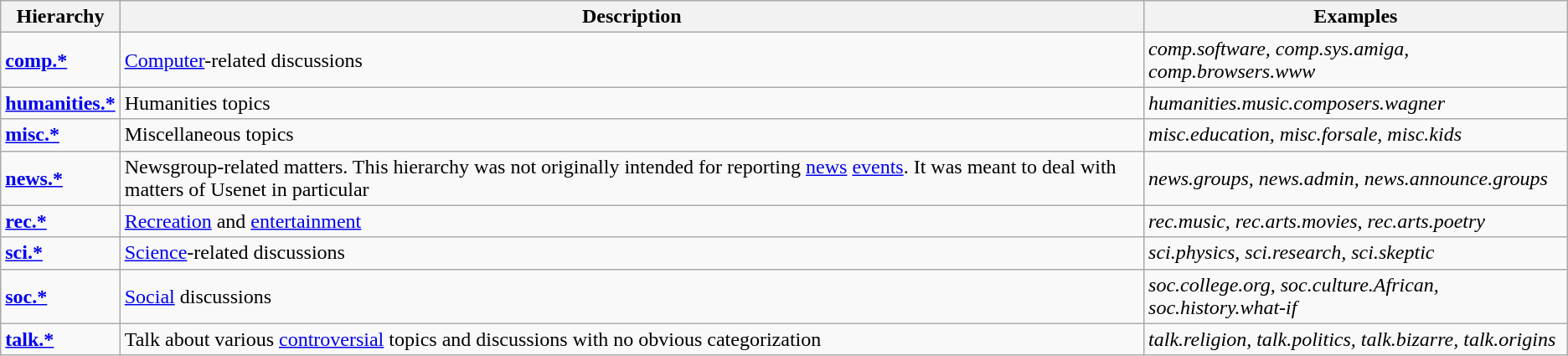<table class="wikitable">
<tr>
<th>Hierarchy</th>
<th>Description</th>
<th>Examples</th>
</tr>
<tr>
<td><strong><a href='#'>comp.*</a></strong></td>
<td><a href='#'>Computer</a>-related discussions</td>
<td><em>comp.software, comp.sys.amiga, comp.browsers.www</em></td>
</tr>
<tr>
<td><strong><a href='#'>humanities.*</a></strong></td>
<td>Humanities topics</td>
<td><em>humanities.music.composers.wagner</em></td>
</tr>
<tr>
<td><strong><a href='#'>misc.*</a></strong></td>
<td>Miscellaneous topics</td>
<td><em>misc.education, misc.forsale, misc.kids</em></td>
</tr>
<tr>
<td><strong><a href='#'>news.*</a></strong></td>
<td>Newsgroup-related matters. This hierarchy was not originally intended for reporting <a href='#'>news</a> <a href='#'>events</a>. It was meant to deal with matters of Usenet in particular</td>
<td><em>news.groups, news.admin, news.announce.groups</em></td>
</tr>
<tr>
<td><strong><a href='#'>rec.*</a></strong></td>
<td><a href='#'>Recreation</a> and <a href='#'>entertainment</a></td>
<td><em>rec.music, rec.arts.movies, rec.arts.poetry</em></td>
</tr>
<tr>
<td><strong><a href='#'>sci.*</a></strong></td>
<td><a href='#'>Science</a>-related discussions</td>
<td><em>sci.physics, sci.research, sci.skeptic</em></td>
</tr>
<tr>
<td><strong><a href='#'>soc.*</a></strong></td>
<td><a href='#'>Social</a> discussions</td>
<td><em>soc.college.org, soc.culture.African, soc.history.what-if</em></td>
</tr>
<tr>
<td><strong><a href='#'>talk.*</a></strong></td>
<td>Talk about various <a href='#'>controversial</a> topics and discussions with no obvious categorization</td>
<td><em>talk.religion, talk.politics, talk.bizarre, talk.origins</em></td>
</tr>
</table>
